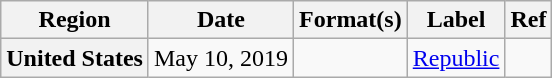<table class="wikitable plainrowheaders">
<tr>
<th scope="col">Region</th>
<th scope="col">Date</th>
<th scope="col">Format(s)</th>
<th scope="col">Label</th>
<th scope="col">Ref</th>
</tr>
<tr>
<th scope="row">United States</th>
<td>May 10, 2019</td>
<td></td>
<td><a href='#'>Republic</a></td>
<td></td>
</tr>
</table>
